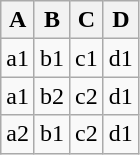<table class="wikitable">
<tr>
<th>A</th>
<th>B</th>
<th>C</th>
<th>D</th>
</tr>
<tr>
<td>a1</td>
<td>b1</td>
<td>c1</td>
<td>d1</td>
</tr>
<tr>
<td>a1</td>
<td>b2</td>
<td>c2</td>
<td>d1</td>
</tr>
<tr>
<td>a2</td>
<td>b1</td>
<td>c2</td>
<td>d1</td>
</tr>
</table>
